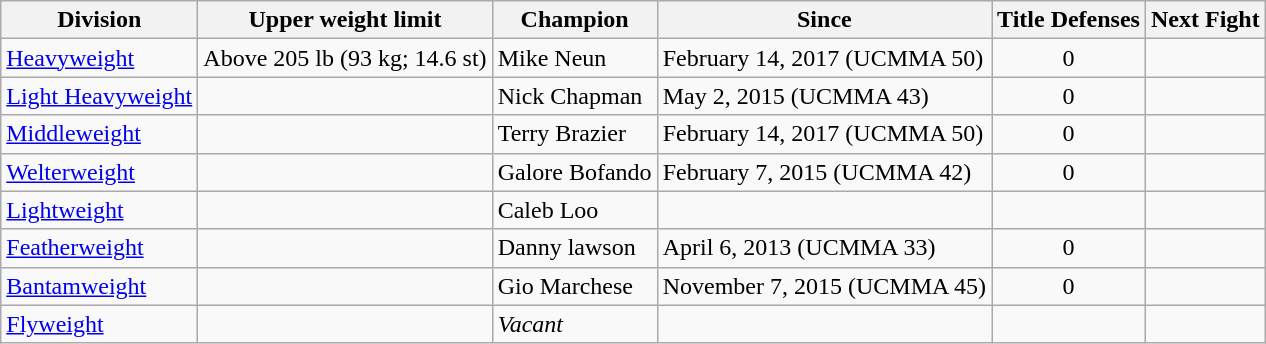<table class="wikitable">
<tr>
<th>Division</th>
<th>Upper weight limit</th>
<th>Champion</th>
<th>Since</th>
<th>Title Defenses</th>
<th>Next Fight</th>
</tr>
<tr>
<td><a href='#'>Heavyweight</a></td>
<td>Above 205 lb (93 kg; 14.6 st)</td>
<td> Mike Neun</td>
<td>February 14, 2017 (UCMMA 50)</td>
<td align=center>0</td>
<td></td>
</tr>
<tr>
<td><a href='#'>Light Heavyweight</a></td>
<td></td>
<td> Nick Chapman</td>
<td>May 2, 2015 (UCMMA 43)</td>
<td align=center>0</td>
<td></td>
</tr>
<tr>
<td><a href='#'>Middleweight</a></td>
<td></td>
<td> Terry Brazier</td>
<td>February 14, 2017 (UCMMA 50)</td>
<td align=center>0</td>
<td></td>
</tr>
<tr>
<td><a href='#'>Welterweight</a></td>
<td></td>
<td> Galore Bofando</td>
<td>February 7, 2015 (UCMMA 42)</td>
<td align=center>0</td>
<td></td>
</tr>
<tr>
<td><a href='#'>Lightweight</a></td>
<td></td>
<td> Caleb Loo</td>
<td></td>
<td></td>
<td></td>
</tr>
<tr>
<td><a href='#'>Featherweight</a></td>
<td></td>
<td> Danny lawson</td>
<td>April 6, 2013 (UCMMA 33)</td>
<td align=center>0</td>
<td></td>
</tr>
<tr>
<td><a href='#'>Bantamweight</a></td>
<td></td>
<td> Gio Marchese</td>
<td>November 7, 2015 (UCMMA 45)</td>
<td align=center>0</td>
<td></td>
</tr>
<tr>
<td><a href='#'>Flyweight</a></td>
<td></td>
<td><em>Vacant</em></td>
<td></td>
<td></td>
<td></td>
</tr>
</table>
